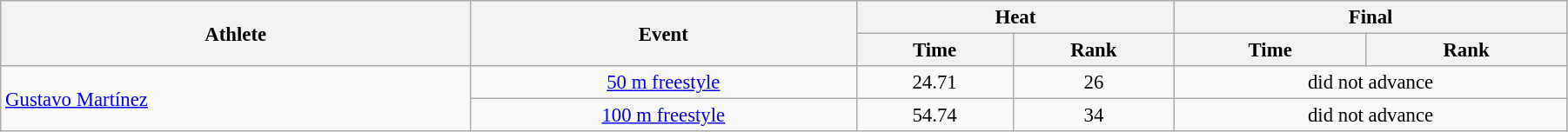<table class=wikitable style="font-size:95%" width="95%">
<tr>
<th rowspan="2">Athlete</th>
<th rowspan="2">Event</th>
<th colspan="2">Heat</th>
<th colspan="2">Final</th>
</tr>
<tr>
<th>Time</th>
<th>Rank</th>
<th>Time</th>
<th>Rank</th>
</tr>
<tr>
<td rowspan=2 width=30%><a href='#'>Gustavo Martínez</a></td>
<td align=center><a href='#'>50 m freestyle</a></td>
<td align=center>24.71</td>
<td align=center>26</td>
<td colspan=2 align=center>did not advance</td>
</tr>
<tr>
<td align=center><a href='#'>100 m freestyle</a></td>
<td align=center>54.74</td>
<td align=center>34</td>
<td colspan=2 align=center>did not advance</td>
</tr>
</table>
